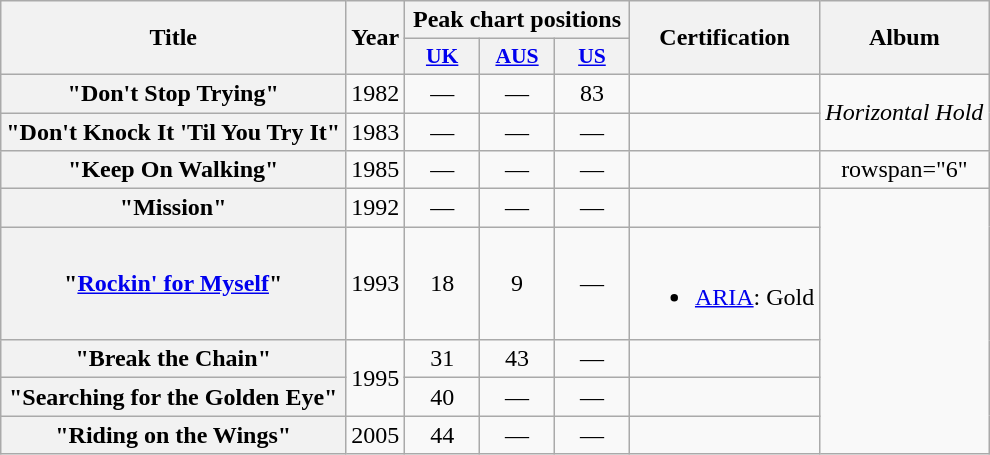<table class="wikitable plainrowheaders" style="text-align:center;">
<tr>
<th scope="col" rowspan="2">Title</th>
<th scope="col" rowspan="2">Year</th>
<th scope="col" colspan="3">Peak chart positions</th>
<th scope="col" rowspan="2">Certification</th>
<th scope="col" rowspan="2">Album</th>
</tr>
<tr>
<th scope="col" style="width:3em;font-size:90%;"><a href='#'>UK</a><br></th>
<th scope="col" style="width:3em;font-size:90%;"><a href='#'>AUS</a><br></th>
<th scope="col" style="width:3em;font-size:90%;"><a href='#'>US</a><br></th>
</tr>
<tr>
<th scope="row">"Don't Stop Trying"<br></th>
<td>1982</td>
<td>—</td>
<td>—</td>
<td>83</td>
<td></td>
<td rowspan="2"><em>Horizontal Hold</em></td>
</tr>
<tr>
<th scope="row">"Don't Knock It 'Til You Try It"<br></th>
<td>1983</td>
<td>—</td>
<td>—</td>
<td>—</td>
<td></td>
</tr>
<tr>
<th scope="row">"Keep On Walking"</th>
<td>1985</td>
<td>—</td>
<td>—</td>
<td>—</td>
<td></td>
<td>rowspan="6" </td>
</tr>
<tr>
<th scope="row">"Mission"</th>
<td>1992</td>
<td>—</td>
<td>—</td>
<td>—</td>
<td></td>
</tr>
<tr>
<th scope="row">"<a href='#'>Rockin' for Myself</a>"<br></th>
<td>1993</td>
<td>18</td>
<td>9</td>
<td>—</td>
<td><br><ul><li><a href='#'>ARIA</a>: Gold</li></ul></td>
</tr>
<tr>
<th scope="row">"Break the Chain"</th>
<td rowspan="2">1995</td>
<td>31</td>
<td>43</td>
<td>—</td>
<td></td>
</tr>
<tr>
<th scope="row">"Searching for the Golden Eye"<br></th>
<td>40</td>
<td>—</td>
<td>—</td>
<td></td>
</tr>
<tr>
<th scope="row">"Riding on the Wings"<br></th>
<td>2005</td>
<td>44</td>
<td>—</td>
<td>—</td>
<td></td>
</tr>
</table>
